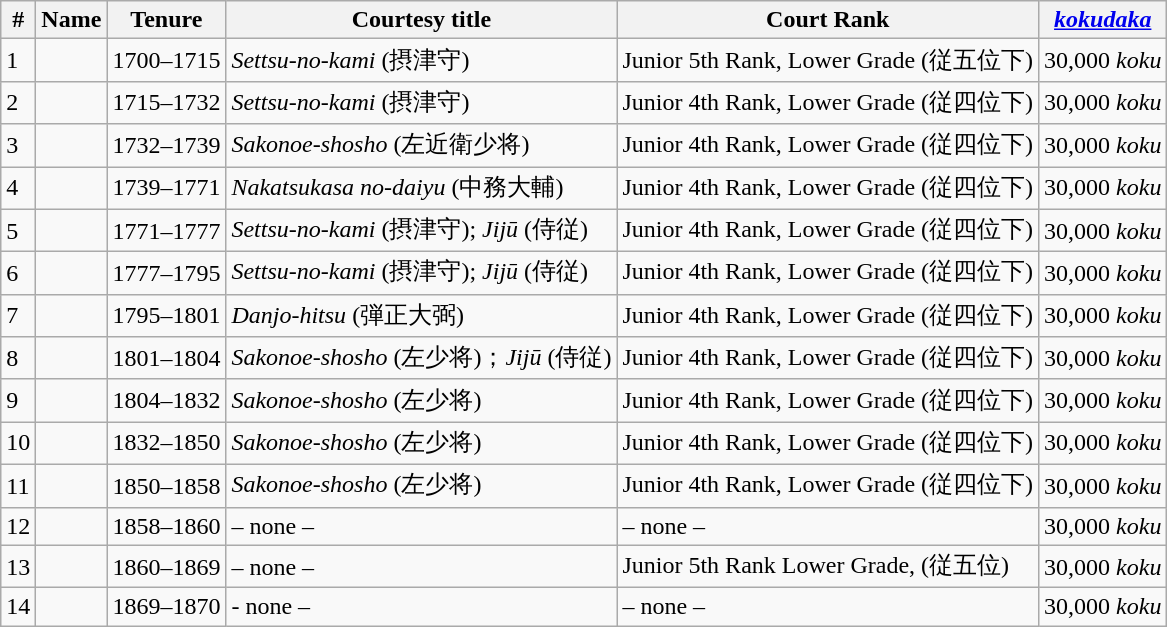<table class=wikitable>
<tr>
<th>#</th>
<th>Name</th>
<th>Tenure</th>
<th>Courtesy title</th>
<th>Court Rank</th>
<th><em><a href='#'>kokudaka</a></em></th>
</tr>
<tr>
<td>1</td>
<td></td>
<td>1700–1715</td>
<td><em>Settsu-no-kami</em> (摂津守)</td>
<td>Junior 5th Rank, Lower Grade (従五位下)</td>
<td>30,000 <em>koku</em></td>
</tr>
<tr>
<td>2</td>
<td></td>
<td>1715–1732</td>
<td><em>Settsu-no-kami</em> (摂津守)</td>
<td>Junior 4th Rank, Lower Grade (従四位下)</td>
<td>30,000 <em>koku</em></td>
</tr>
<tr>
<td>3</td>
<td></td>
<td>1732–1739</td>
<td><em>Sakonoe-shosho</em> (左近衛少将)</td>
<td>Junior 4th Rank, Lower Grade (従四位下)</td>
<td>30,000 <em>koku</em></td>
</tr>
<tr>
<td>4</td>
<td></td>
<td>1739–1771</td>
<td><em>Nakatsukasa no-daiyu</em> (中務大輔)</td>
<td>Junior 4th Rank, Lower Grade (従四位下)</td>
<td>30,000 <em>koku</em></td>
</tr>
<tr>
<td>5</td>
<td></td>
<td>1771–1777</td>
<td><em>Settsu-no-kami</em> (摂津守); <em>Jijū</em> (侍従)</td>
<td>Junior 4th Rank, Lower Grade (従四位下)</td>
<td>30,000 <em>koku</em></td>
</tr>
<tr>
<td>6</td>
<td></td>
<td>1777–1795</td>
<td><em>Settsu-no-kami</em> (摂津守); <em>Jijū</em> (侍従)</td>
<td>Junior 4th Rank, Lower Grade (従四位下)</td>
<td>30,000 <em>koku</em></td>
</tr>
<tr>
<td>7</td>
<td></td>
<td>1795–1801</td>
<td><em>Danjo-hitsu</em> (弾正大弼)</td>
<td>Junior 4th Rank, Lower Grade (従四位下)</td>
<td>30,000 <em>koku</em></td>
</tr>
<tr>
<td>8</td>
<td></td>
<td>1801–1804</td>
<td><em>Sakonoe-shosho</em> (左少将)；<em>Jijū</em> (侍従)</td>
<td>Junior 4th Rank, Lower Grade (従四位下)</td>
<td>30,000 <em>koku</em></td>
</tr>
<tr>
<td>9</td>
<td></td>
<td>1804–1832</td>
<td><em>Sakonoe-shosho</em> (左少将)</td>
<td>Junior 4th Rank, Lower Grade (従四位下)</td>
<td>30,000 <em>koku</em></td>
</tr>
<tr>
<td>10</td>
<td></td>
<td>1832–1850</td>
<td><em>Sakonoe-shosho</em> (左少将)</td>
<td>Junior 4th Rank, Lower Grade (従四位下)</td>
<td>30,000 <em>koku</em></td>
</tr>
<tr>
<td>11</td>
<td></td>
<td>1850–1858</td>
<td><em>Sakonoe-shosho</em> (左少将)</td>
<td>Junior 4th Rank, Lower Grade (従四位下)</td>
<td>30,000 <em>koku</em></td>
</tr>
<tr>
<td>12</td>
<td></td>
<td>1858–1860</td>
<td>– none –</td>
<td>– none –</td>
<td>30,000 <em>koku</em></td>
</tr>
<tr>
<td>13</td>
<td></td>
<td>1860–1869</td>
<td>– none –</td>
<td>Junior 5th Rank Lower Grade, (従五位)</td>
<td>30,000 <em>koku</em></td>
</tr>
<tr>
<td>14</td>
<td></td>
<td>1869–1870</td>
<td>- none –</td>
<td>– none –</td>
<td>30,000 <em>koku</em></td>
</tr>
</table>
